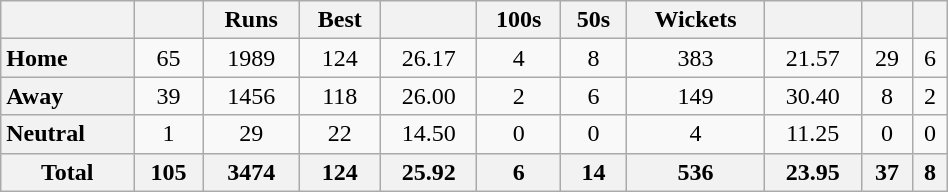<table class="wikitable" style="text-align:center; float:right; margin-left:1em; width:50%;">
<tr>
<th> </th>
<th></th>
<th>Runs</th>
<th>Best</th>
<th></th>
<th>100s</th>
<th>50s</th>
<th>Wickets</th>
<th></th>
<th></th>
<th></th>
</tr>
<tr>
<th style="text-align:left">Home</th>
<td>65</td>
<td>1989</td>
<td>124</td>
<td>26.17</td>
<td>4</td>
<td>8</td>
<td>383</td>
<td>21.57</td>
<td>29</td>
<td>6</td>
</tr>
<tr>
<th style="text-align:left">Away</th>
<td>39</td>
<td>1456</td>
<td>118</td>
<td>26.00</td>
<td>2</td>
<td>6</td>
<td>149</td>
<td>30.40</td>
<td>8</td>
<td>2</td>
</tr>
<tr>
<th style="text-align:left">Neutral</th>
<td>1</td>
<td>29</td>
<td>22</td>
<td>14.50</td>
<td>0</td>
<td>0</td>
<td>4</td>
<td>11.25</td>
<td>0</td>
<td>0</td>
</tr>
<tr>
<th>Total</th>
<th>105</th>
<th>3474</th>
<th>124</th>
<th>25.92</th>
<th>6</th>
<th>14</th>
<th>536</th>
<th>23.95</th>
<th>37</th>
<th>8</th>
</tr>
</table>
